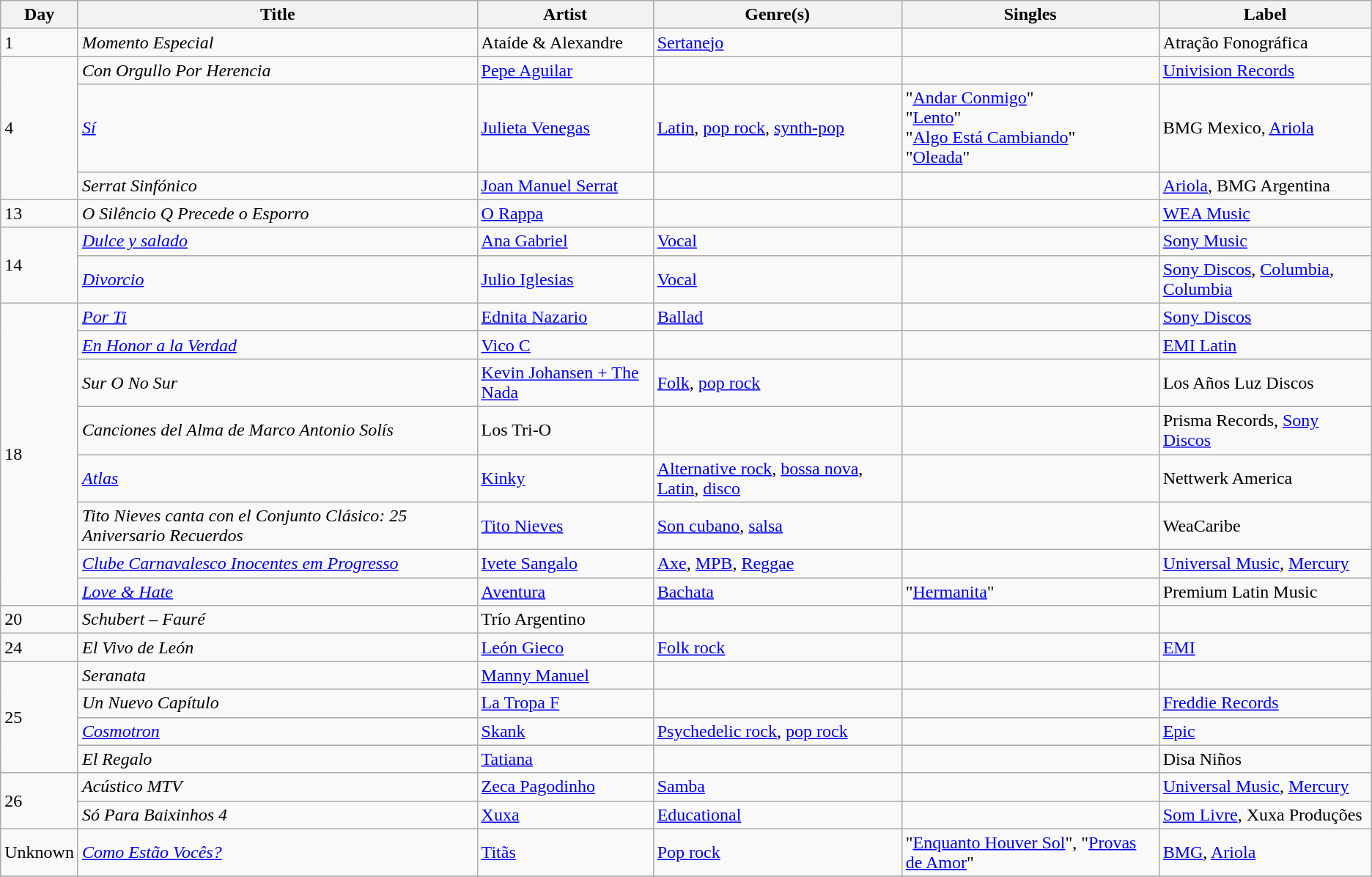<table class="wikitable sortable" style="text-align: left;">
<tr>
<th>Day</th>
<th>Title</th>
<th>Artist</th>
<th>Genre(s)</th>
<th>Singles</th>
<th>Label</th>
</tr>
<tr>
<td>1</td>
<td><em>Momento Especial</em></td>
<td>Ataíde & Alexandre</td>
<td><a href='#'>Sertanejo</a></td>
<td></td>
<td>Atração Fonográfica</td>
</tr>
<tr>
<td rowspan="3">4</td>
<td><em>Con Orgullo Por Herencia</em></td>
<td><a href='#'>Pepe Aguilar</a></td>
<td></td>
<td></td>
<td><a href='#'>Univision Records</a></td>
</tr>
<tr>
<td><em><a href='#'>Sí</a></em></td>
<td><a href='#'>Julieta Venegas</a></td>
<td><a href='#'>Latin</a>, <a href='#'>pop rock</a>, <a href='#'>synth-pop</a></td>
<td>"<a href='#'>Andar Conmigo</a>"<br>"<a href='#'>Lento</a>"<br>"<a href='#'>Algo Está Cambiando</a>"<br>"<a href='#'>Oleada</a>"</td>
<td>BMG Mexico, <a href='#'>Ariola</a></td>
</tr>
<tr>
<td><em>Serrat Sinfónico</em></td>
<td><a href='#'>Joan Manuel Serrat</a></td>
<td></td>
<td></td>
<td><a href='#'>Ariola</a>, BMG Argentina</td>
</tr>
<tr>
<td>13</td>
<td><em>O Silêncio Q Precede o Esporro</em></td>
<td><a href='#'>O Rappa</a></td>
<td></td>
<td></td>
<td><a href='#'>WEA Music</a></td>
</tr>
<tr>
<td rowspan="2">14</td>
<td><em><a href='#'>Dulce y salado</a></em></td>
<td><a href='#'>Ana Gabriel</a></td>
<td><a href='#'>Vocal</a></td>
<td></td>
<td><a href='#'>Sony Music</a></td>
</tr>
<tr>
<td><em><a href='#'>Divorcio</a></em></td>
<td><a href='#'>Julio Iglesias</a></td>
<td><a href='#'>Vocal</a></td>
<td></td>
<td><a href='#'>Sony Discos</a>, <a href='#'>Columbia</a>, <a href='#'>Columbia</a></td>
</tr>
<tr>
<td rowspan="8">18</td>
<td><em><a href='#'>Por Ti</a></em></td>
<td><a href='#'>Ednita Nazario</a></td>
<td><a href='#'>Ballad</a></td>
<td></td>
<td><a href='#'>Sony Discos</a></td>
</tr>
<tr>
<td><em><a href='#'>En Honor a la Verdad</a></em></td>
<td><a href='#'>Vico C</a></td>
<td></td>
<td></td>
<td><a href='#'>EMI Latin</a></td>
</tr>
<tr>
<td><em>Sur O No Sur</em></td>
<td><a href='#'>Kevin Johansen + The Nada</a></td>
<td><a href='#'>Folk</a>, <a href='#'>pop rock</a></td>
<td></td>
<td>Los Años Luz Discos</td>
</tr>
<tr>
<td><em>Canciones del Alma de Marco Antonio Solís</em></td>
<td>Los Tri-O</td>
<td></td>
<td></td>
<td>Prisma Records, <a href='#'>Sony Discos</a></td>
</tr>
<tr>
<td><em><a href='#'>Atlas</a></em></td>
<td><a href='#'>Kinky</a></td>
<td><a href='#'>Alternative rock</a>, <a href='#'>bossa nova</a>, <a href='#'>Latin</a>, <a href='#'>disco</a></td>
<td></td>
<td>Nettwerk America</td>
</tr>
<tr>
<td><em>Tito Nieves canta con el Conjunto Clásico: 25 Aniversario Recuerdos</em></td>
<td><a href='#'>Tito Nieves</a></td>
<td><a href='#'>Son cubano</a>, <a href='#'>salsa</a></td>
<td></td>
<td>WeaCaribe</td>
</tr>
<tr>
<td><em><a href='#'>Clube Carnavalesco Inocentes em Progresso</a></em></td>
<td><a href='#'>Ivete Sangalo</a></td>
<td><a href='#'>Axe</a>, <a href='#'>MPB</a>, <a href='#'>Reggae</a></td>
<td></td>
<td><a href='#'>Universal Music</a>, <a href='#'>Mercury</a></td>
</tr>
<tr>
<td><em><a href='#'>Love & Hate</a></em></td>
<td><a href='#'>Aventura</a></td>
<td><a href='#'>Bachata</a></td>
<td>"<a href='#'>Hermanita</a>"</td>
<td>Premium Latin Music</td>
</tr>
<tr>
<td>20</td>
<td><em>Schubert – Fauré</em></td>
<td>Trío Argentino</td>
<td></td>
<td></td>
<td></td>
</tr>
<tr>
<td>24</td>
<td><em>El Vivo de León</em></td>
<td><a href='#'>León Gieco</a></td>
<td><a href='#'>Folk rock</a></td>
<td></td>
<td><a href='#'>EMI</a></td>
</tr>
<tr>
<td rowspan="4">25</td>
<td><em>Seranata</em></td>
<td><a href='#'>Manny Manuel</a></td>
<td></td>
<td></td>
<td></td>
</tr>
<tr>
<td><em>Un Nuevo Capítulo</em></td>
<td><a href='#'>La Tropa F</a></td>
<td></td>
<td></td>
<td><a href='#'>Freddie Records</a></td>
</tr>
<tr>
<td><em><a href='#'>Cosmotron</a></em></td>
<td><a href='#'>Skank</a></td>
<td><a href='#'>Psychedelic rock</a>, <a href='#'>pop rock</a></td>
<td></td>
<td><a href='#'>Epic</a></td>
</tr>
<tr>
<td><em>El Regalo</em></td>
<td><a href='#'>Tatiana</a></td>
<td></td>
<td></td>
<td>Disa Niños</td>
</tr>
<tr>
<td rowspan="2">26</td>
<td><em>Acústico MTV</em></td>
<td><a href='#'>Zeca Pagodinho</a></td>
<td><a href='#'>Samba</a></td>
<td></td>
<td><a href='#'>Universal Music</a>, <a href='#'>Mercury</a></td>
</tr>
<tr>
<td><em>Só Para Baixinhos 4</em></td>
<td><a href='#'>Xuxa</a></td>
<td><a href='#'>Educational</a></td>
<td></td>
<td><a href='#'>Som Livre</a>, Xuxa Produções</td>
</tr>
<tr>
<td>Unknown</td>
<td><em><a href='#'>Como Estão Vocês?</a></em></td>
<td><a href='#'>Titãs</a></td>
<td><a href='#'>Pop rock</a></td>
<td>"<a href='#'>Enquanto Houver Sol</a>", "<a href='#'>Provas de Amor</a>"</td>
<td><a href='#'>BMG</a>, <a href='#'>Ariola</a></td>
</tr>
<tr>
</tr>
</table>
